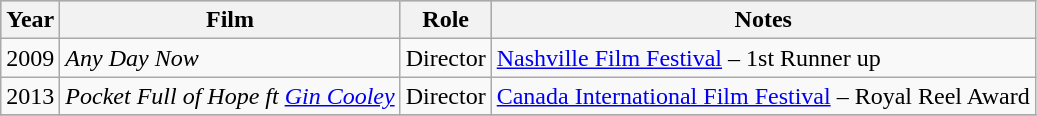<table class="wikitable">
<tr style="background:#B0C4DE;">
<th>Year</th>
<th>Film</th>
<th>Role</th>
<th>Notes</th>
</tr>
<tr>
<td style="text-align:center;">2009</td>
<td><em>Any Day Now</em></td>
<td>Director</td>
<td><a href='#'>Nashville Film Festival</a> – 1st Runner up<br></td>
</tr>
<tr>
<td style="text-align:center;">2013</td>
<td><em>Pocket Full of Hope ft <a href='#'>Gin Cooley</a></em></td>
<td>Director</td>
<td><a href='#'>Canada International Film Festival</a> – Royal Reel Award</td>
</tr>
<tr>
</tr>
</table>
